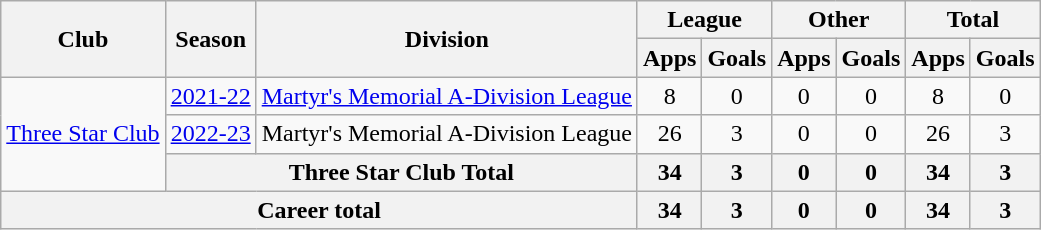<table class="wikitable" style="text-align:center;">
<tr>
<th rowspan=2>Club</th>
<th rowspan=2>Season</th>
<th rowspan=2>Division</th>
<th colspan=2>League</th>
<th colspan=2>Other</th>
<th colspan=2>Total</th>
</tr>
<tr>
<th>Apps</th>
<th>Goals</th>
<th>Apps</th>
<th>Goals</th>
<th>Apps</th>
<th>Goals</th>
</tr>
<tr>
<td rowspan=3><a href='#'>Three Star Club</a></td>
<td><a href='#'>2021-22</a></td>
<td><a href='#'>Martyr's Memorial A-Division League</a></td>
<td>8</td>
<td>0</td>
<td>0</td>
<td>0</td>
<td>8</td>
<td>0</td>
</tr>
<tr>
<td><a href='#'>2022-23</a></td>
<td>Martyr's Memorial A-Division League</td>
<td>26</td>
<td>3</td>
<td>0</td>
<td>0</td>
<td>26</td>
<td>3</td>
</tr>
<tr>
<th colspan=2>Three Star Club Total</th>
<th>34</th>
<th>3</th>
<th>0</th>
<th>0</th>
<th>34</th>
<th>3</th>
</tr>
<tr>
<th colspan="3">Career total</th>
<th>34</th>
<th>3</th>
<th>0</th>
<th>0</th>
<th>34</th>
<th>3</th>
</tr>
</table>
